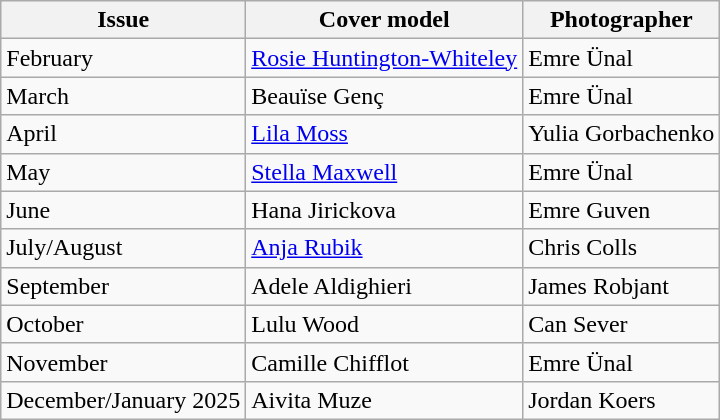<table class="wikitable">
<tr>
<th>Issue</th>
<th>Cover model</th>
<th>Photographer</th>
</tr>
<tr>
<td>February</td>
<td><a href='#'>Rosie Huntington-Whiteley</a></td>
<td>Emre Ünal</td>
</tr>
<tr>
<td>March</td>
<td>Beauïse Genç</td>
<td>Emre Ünal</td>
</tr>
<tr>
<td>April</td>
<td><a href='#'>Lila Moss</a></td>
<td>Yulia Gorbachenko</td>
</tr>
<tr>
<td>May</td>
<td><a href='#'>Stella Maxwell</a></td>
<td>Emre Ünal</td>
</tr>
<tr>
<td>June</td>
<td>Hana Jirickova</td>
<td>Emre Guven</td>
</tr>
<tr>
<td>July/August</td>
<td><a href='#'>Anja Rubik</a></td>
<td>Chris Colls</td>
</tr>
<tr>
<td>September</td>
<td>Adele Aldighieri</td>
<td>James Robjant</td>
</tr>
<tr>
<td>October</td>
<td>Lulu Wood</td>
<td>Can Sever</td>
</tr>
<tr>
<td>November</td>
<td>Camille Chifflot</td>
<td>Emre Ünal</td>
</tr>
<tr>
<td>December/January 2025</td>
<td>Aivita Muze</td>
<td>Jordan Koers</td>
</tr>
</table>
